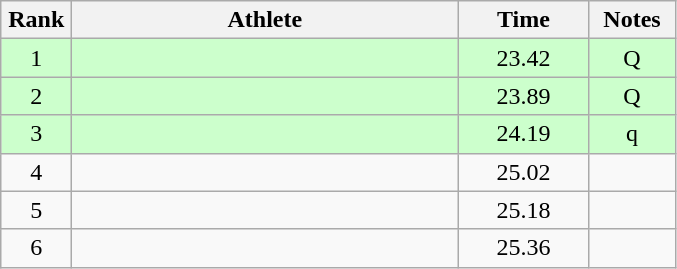<table class="wikitable" style="text-align:center">
<tr>
<th width=40>Rank</th>
<th width=250>Athlete</th>
<th width=80>Time</th>
<th width=50>Notes</th>
</tr>
<tr bgcolor="ccffcc">
<td>1</td>
<td align=left></td>
<td>23.42</td>
<td>Q</td>
</tr>
<tr bgcolor="ccffcc">
<td>2</td>
<td align=left></td>
<td>23.89</td>
<td>Q</td>
</tr>
<tr bgcolor="ccffcc">
<td>3</td>
<td align=left></td>
<td>24.19</td>
<td>q</td>
</tr>
<tr>
<td>4</td>
<td align=left></td>
<td>25.02</td>
<td></td>
</tr>
<tr>
<td>5</td>
<td align=left></td>
<td>25.18</td>
<td></td>
</tr>
<tr>
<td>6</td>
<td align=left></td>
<td>25.36</td>
<td></td>
</tr>
</table>
